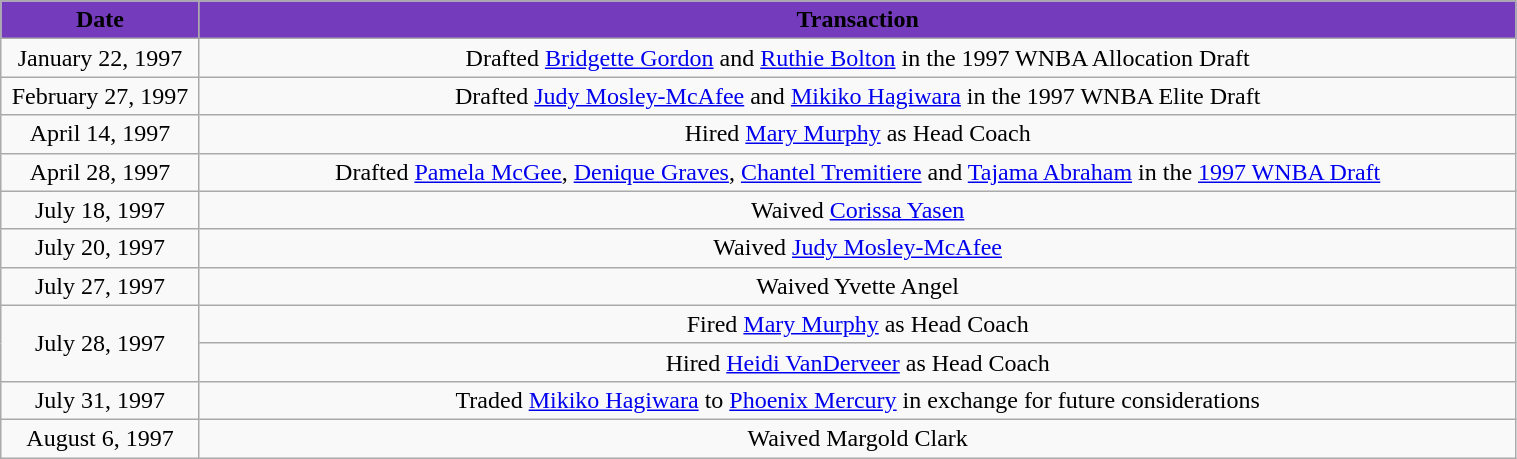<table class="wikitable" style="width:80%; text-align: center;">
<tr>
<th style="background: #753BBD" width=125"><span>Date</span></th>
<th style="background: #753BBD" colspan="2"><span>Transaction</span></th>
</tr>
<tr>
<td>January 22, 1997</td>
<td>Drafted <a href='#'>Bridgette Gordon</a> and <a href='#'>Ruthie Bolton</a> in the 1997 WNBA Allocation Draft</td>
</tr>
<tr>
<td>February 27, 1997</td>
<td>Drafted <a href='#'>Judy Mosley-McAfee</a> and <a href='#'>Mikiko Hagiwara</a> in the 1997 WNBA Elite Draft</td>
</tr>
<tr>
<td>April 14, 1997</td>
<td>Hired <a href='#'>Mary Murphy</a> as Head Coach</td>
</tr>
<tr>
<td>April 28, 1997</td>
<td>Drafted <a href='#'>Pamela McGee</a>, <a href='#'>Denique Graves</a>, <a href='#'>Chantel Tremitiere</a> and <a href='#'>Tajama Abraham</a> in the <a href='#'>1997 WNBA Draft</a></td>
</tr>
<tr>
<td>July 18, 1997</td>
<td>Waived <a href='#'>Corissa Yasen</a></td>
</tr>
<tr>
<td>July 20, 1997</td>
<td>Waived <a href='#'>Judy Mosley-McAfee</a></td>
</tr>
<tr>
<td>July 27, 1997</td>
<td>Waived Yvette Angel</td>
</tr>
<tr>
<td rowspan="2">July 28, 1997</td>
<td>Fired <a href='#'>Mary Murphy</a> as Head Coach</td>
</tr>
<tr>
<td>Hired <a href='#'>Heidi VanDerveer</a> as Head Coach</td>
</tr>
<tr>
<td>July 31, 1997</td>
<td>Traded <a href='#'>Mikiko Hagiwara</a> to <a href='#'>Phoenix Mercury</a> in exchange for future considerations</td>
</tr>
<tr>
<td>August 6, 1997</td>
<td>Waived Margold Clark</td>
</tr>
</table>
